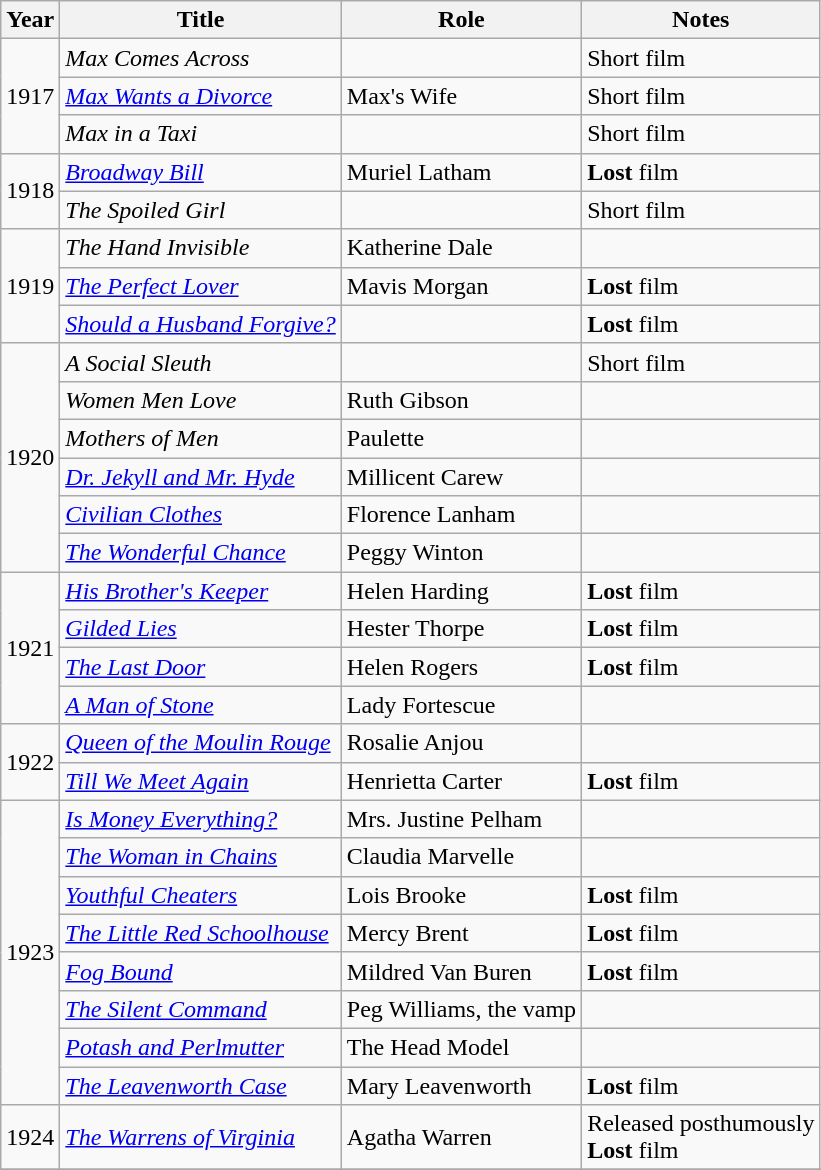<table class="wikitable sortable">
<tr>
<th>Year</th>
<th>Title</th>
<th>Role</th>
<th class="unsortable">Notes</th>
</tr>
<tr>
<td rowspan=3>1917</td>
<td><em>Max Comes Across</em></td>
<td></td>
<td>Short film</td>
</tr>
<tr>
<td><em><a href='#'>Max Wants a Divorce</a></em></td>
<td>Max's Wife</td>
<td>Short film</td>
</tr>
<tr>
<td><em>Max in a Taxi</em></td>
<td></td>
<td>Short film</td>
</tr>
<tr>
<td rowspan=2>1918</td>
<td><em><a href='#'>Broadway Bill</a></em></td>
<td>Muriel Latham</td>
<td><strong>Lost</strong> film</td>
</tr>
<tr>
<td><em>The Spoiled Girl</em></td>
<td></td>
<td>Short film</td>
</tr>
<tr>
<td rowspan=3>1919</td>
<td><em>The Hand Invisible</em></td>
<td>Katherine Dale</td>
<td></td>
</tr>
<tr>
<td><em><a href='#'>The Perfect Lover</a></em></td>
<td>Mavis Morgan</td>
<td><strong>Lost</strong> film</td>
</tr>
<tr>
<td><em><a href='#'>Should a Husband Forgive?</a></em></td>
<td></td>
<td><strong>Lost</strong> film</td>
</tr>
<tr>
<td rowspan=6>1920</td>
<td><em>A Social Sleuth</em></td>
<td></td>
<td>Short film</td>
</tr>
<tr>
<td><em>Women Men Love</em></td>
<td>Ruth Gibson</td>
<td></td>
</tr>
<tr>
<td><em>Mothers of Men</em></td>
<td>Paulette</td>
<td></td>
</tr>
<tr>
<td><em><a href='#'>Dr. Jekyll and Mr. Hyde</a></em></td>
<td>Millicent Carew</td>
<td></td>
</tr>
<tr>
<td><em><a href='#'>Civilian Clothes</a></em></td>
<td>Florence Lanham</td>
<td></td>
</tr>
<tr>
<td><em><a href='#'>The Wonderful Chance</a></em></td>
<td>Peggy Winton</td>
<td></td>
</tr>
<tr>
<td rowspan=4>1921</td>
<td><em><a href='#'>His Brother's Keeper</a></em></td>
<td>Helen Harding</td>
<td><strong>Lost</strong> film</td>
</tr>
<tr>
<td><em><a href='#'>Gilded Lies</a></em></td>
<td>Hester Thorpe</td>
<td><strong>Lost</strong> film</td>
</tr>
<tr>
<td><em><a href='#'>The Last Door</a></em></td>
<td>Helen Rogers</td>
<td><strong>Lost</strong> film</td>
</tr>
<tr>
<td><em><a href='#'>A Man of Stone</a></em></td>
<td>Lady Fortescue</td>
<td></td>
</tr>
<tr>
<td rowspan=2>1922</td>
<td><em><a href='#'>Queen of the Moulin Rouge</a></em></td>
<td>Rosalie Anjou</td>
<td></td>
</tr>
<tr>
<td><em><a href='#'>Till We Meet Again</a></em></td>
<td>Henrietta Carter</td>
<td><strong>Lost</strong> film</td>
</tr>
<tr>
<td rowspan=8>1923</td>
<td><em><a href='#'>Is Money Everything?</a></em></td>
<td>Mrs. Justine Pelham</td>
<td></td>
</tr>
<tr>
<td><em><a href='#'>The Woman in Chains</a></em></td>
<td>Claudia Marvelle</td>
<td></td>
</tr>
<tr>
<td><em><a href='#'>Youthful Cheaters</a></em></td>
<td>Lois Brooke</td>
<td><strong>Lost</strong> film</td>
</tr>
<tr>
<td><em><a href='#'>The Little Red Schoolhouse</a></em></td>
<td>Mercy Brent</td>
<td><strong>Lost</strong> film</td>
</tr>
<tr>
<td><em><a href='#'>Fog Bound</a></em></td>
<td>Mildred Van Buren</td>
<td><strong>Lost</strong> film</td>
</tr>
<tr>
<td><em><a href='#'>The Silent Command</a></em></td>
<td>Peg Williams, the vamp</td>
<td></td>
</tr>
<tr>
<td><em><a href='#'>Potash and Perlmutter</a></em></td>
<td>The Head Model</td>
<td></td>
</tr>
<tr>
<td><em><a href='#'>The Leavenworth Case</a></em></td>
<td>Mary Leavenworth</td>
<td><strong>Lost</strong> film</td>
</tr>
<tr>
<td>1924</td>
<td><em><a href='#'>The Warrens of Virginia</a></em></td>
<td>Agatha Warren</td>
<td>Released posthumously <br> <strong>Lost</strong> film</td>
</tr>
<tr>
</tr>
</table>
